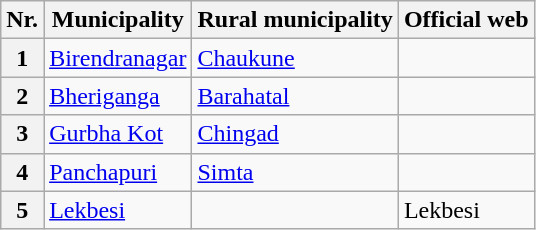<table class="wikitable">
<tr>
<th>Nr.</th>
<th>Municipality</th>
<th>Rural municipality</th>
<th>Official web</th>
</tr>
<tr>
<th>1</th>
<td><a href='#'>Birendranagar</a></td>
<td><a href='#'>Chaukune</a></td>
<td> </td>
</tr>
<tr>
<th>2</th>
<td><a href='#'>Bheriganga</a></td>
<td><a href='#'>Barahatal</a></td>
<td> </td>
</tr>
<tr>
<th>3</th>
<td><a href='#'>Gurbha Kot</a></td>
<td><a href='#'>Chingad</a></td>
<td> </td>
</tr>
<tr>
<th>4</th>
<td><a href='#'>Panchapuri</a></td>
<td><a href='#'>Simta</a></td>
<td> </td>
</tr>
<tr>
<th>5</th>
<td><a href='#'>Lekbesi</a></td>
<td></td>
<td>Lekbesi</td>
</tr>
</table>
